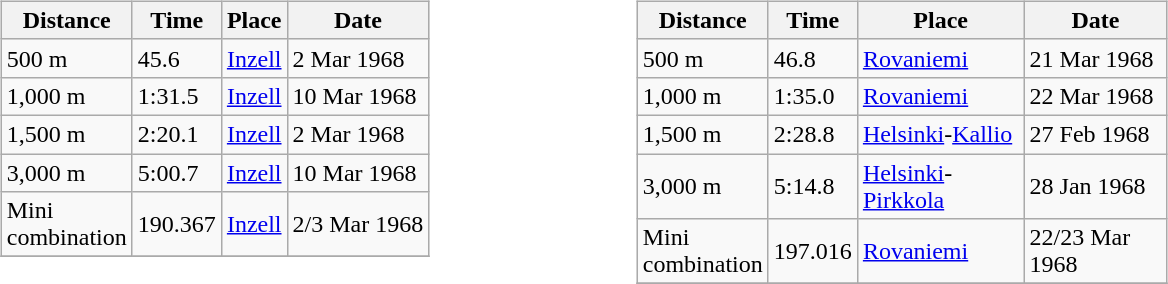<table>
<tr>
<td width="420" valign="top"><br><table class="wikitable">
<tr>
<th>Distance</th>
<th>Time</th>
<th>Place</th>
<th>Date</th>
</tr>
<tr>
<td>500 m</td>
<td>45.6</td>
<td align="center"><a href='#'>Inzell</a></td>
<td>2 Mar 1968</td>
</tr>
<tr>
<td>1,000 m</td>
<td>1:31.5</td>
<td align="center"><a href='#'>Inzell</a></td>
<td>10 Mar 1968</td>
</tr>
<tr>
<td>1,500 m</td>
<td>2:20.1</td>
<td align="center"><a href='#'>Inzell</a></td>
<td>2 Mar 1968</td>
</tr>
<tr>
<td>3,000 m</td>
<td>5:00.7</td>
<td align="center"><a href='#'>Inzell</a></td>
<td>10 Mar 1968</td>
</tr>
<tr>
<td>Mini<br>combination</td>
<td>190.367</td>
<td align="center"><a href='#'>Inzell</a></td>
<td>2/3 Mar 1968</td>
</tr>
<tr>
</tr>
</table>
</td>
<td width="370" valign="top"><br><table class="wikitable">
<tr>
<th>Distance</th>
<th>Time</th>
<th>Place</th>
<th>Date</th>
</tr>
<tr>
<td>500 m</td>
<td>46.8</td>
<td align="left"><a href='#'>Rovaniemi</a></td>
<td>21 Mar 1968</td>
</tr>
<tr>
<td>1,000 m</td>
<td>1:35.0</td>
<td align="left"><a href='#'>Rovaniemi</a></td>
<td>22 Mar 1968</td>
</tr>
<tr>
<td>1,500 m</td>
<td>2:28.8</td>
<td align="left"><a href='#'>Helsinki</a>-<a href='#'>Kallio</a></td>
<td>27 Feb 1968</td>
</tr>
<tr>
<td>3,000 m</td>
<td>5:14.8</td>
<td align="left"><a href='#'>Helsinki</a>-<a href='#'>Pirkkola</a></td>
<td>28 Jan 1968</td>
</tr>
<tr>
<td>Mini<br>combination</td>
<td>197.016</td>
<td align="left"><a href='#'>Rovaniemi</a></td>
<td>22/23 Mar 1968</td>
</tr>
<tr>
</tr>
</table>
</td>
</tr>
</table>
